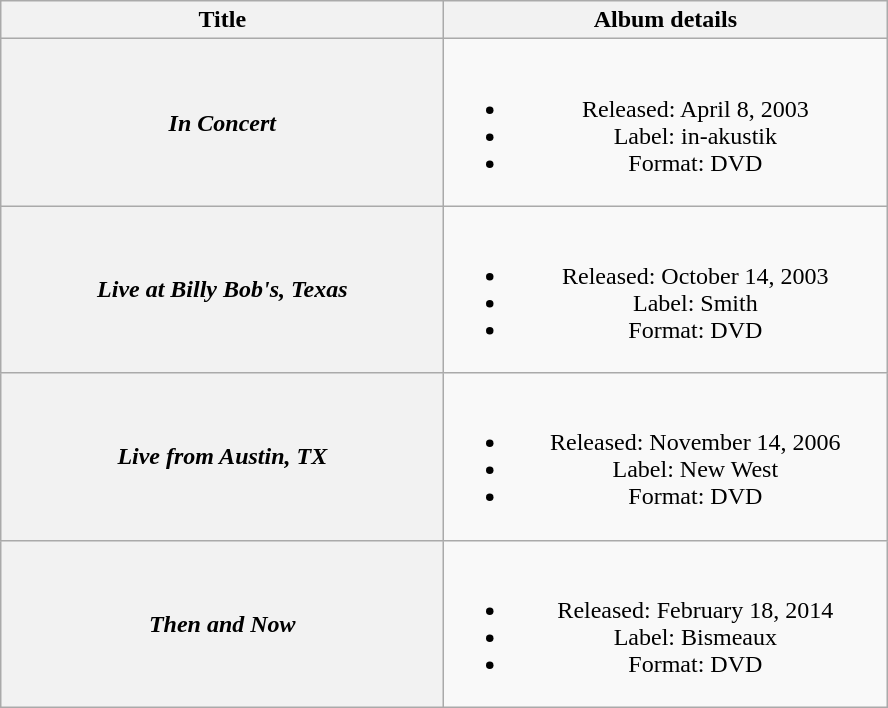<table class="wikitable plainrowheaders" style="text-align:center;">
<tr>
<th scope="col" style="width:18em;">Title</th>
<th scope="col" style="width:18em;">Album details</th>
</tr>
<tr>
<th scope="row"><em>In Concert</em></th>
<td><br><ul><li>Released: April 8, 2003</li><li>Label: in-akustik</li><li>Format: DVD</li></ul></td>
</tr>
<tr>
<th scope="row"><em>Live at Billy Bob's, Texas</em></th>
<td><br><ul><li>Released: October 14, 2003</li><li>Label: Smith</li><li>Format: DVD</li></ul></td>
</tr>
<tr>
<th scope="row"><em>Live from Austin, TX</em><br></th>
<td><br><ul><li>Released: November 14, 2006</li><li>Label: New West</li><li>Format: DVD</li></ul></td>
</tr>
<tr>
<th scope="row"><em>Then and Now</em></th>
<td><br><ul><li>Released: February 18, 2014</li><li>Label: Bismeaux</li><li>Format: DVD</li></ul></td>
</tr>
</table>
